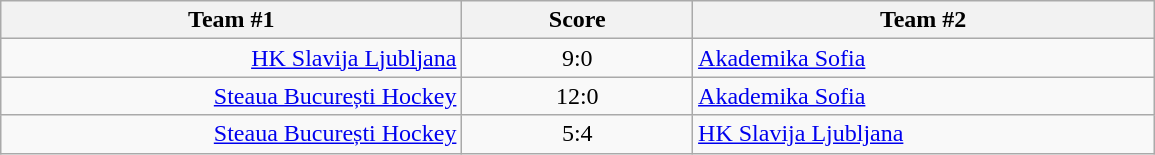<table class="wikitable" style="text-align: center;">
<tr>
<th width=22%>Team #1</th>
<th width=11%>Score</th>
<th width=22%>Team #2</th>
</tr>
<tr>
<td style="text-align: right;"><a href='#'>HK Slavija Ljubljana</a> </td>
<td>9:0</td>
<td style="text-align: left;"> <a href='#'>Akademika Sofia</a></td>
</tr>
<tr>
<td style="text-align: right;"><a href='#'>Steaua București Hockey</a> </td>
<td>12:0</td>
<td style="text-align: left;"> <a href='#'>Akademika Sofia</a></td>
</tr>
<tr>
<td style="text-align: right;"><a href='#'>Steaua București Hockey</a> </td>
<td>5:4</td>
<td style="text-align: left;"> <a href='#'>HK Slavija Ljubljana</a></td>
</tr>
</table>
